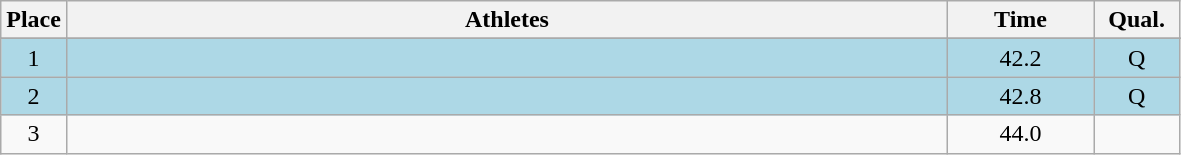<table class=wikitable style="text-align:center">
<tr>
<th width=20>Place</th>
<th width=580>Athletes</th>
<th width=90>Time</th>
<th width=50>Qual.</th>
</tr>
<tr>
</tr>
<tr bgcolor=lightblue>
<td>1</td>
<td align=left></td>
<td>42.2</td>
<td>Q</td>
</tr>
<tr bgcolor=lightblue>
<td>2</td>
<td align=left></td>
<td>42.8</td>
<td>Q</td>
</tr>
<tr>
<td>3</td>
<td align=left></td>
<td>44.0</td>
<td></td>
</tr>
</table>
